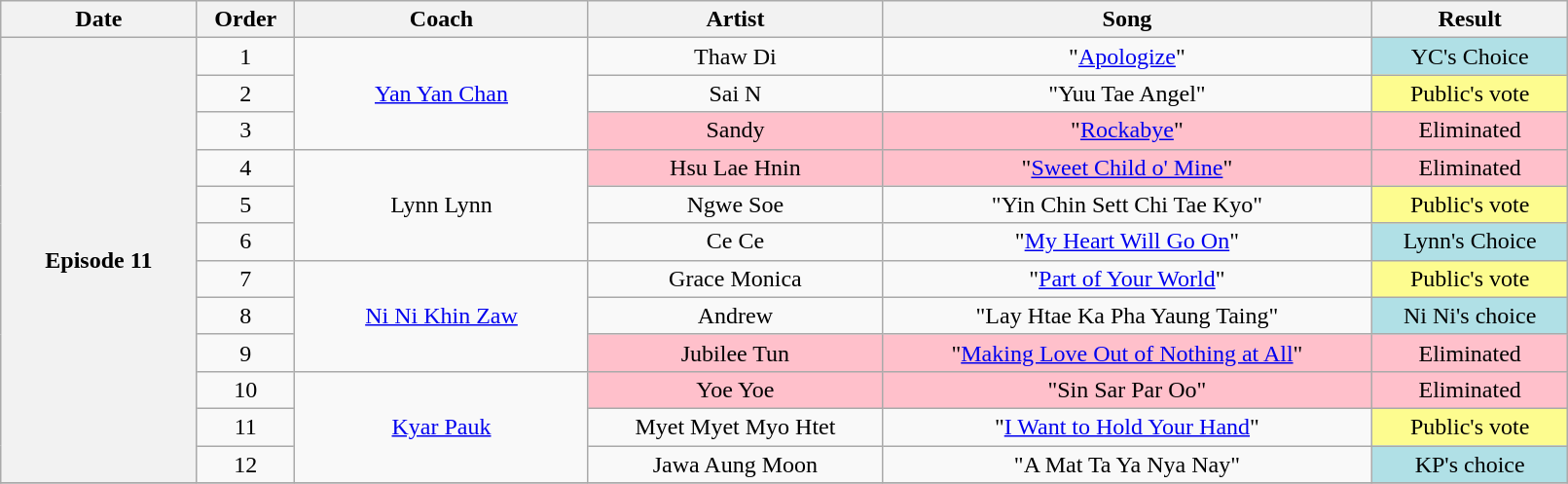<table class="wikitable" style="text-align:center; width:85%;">
<tr>
<th width="10%">Date</th>
<th width="05%">Order</th>
<th width="15%">Coach</th>
<th width="15%">Artist</th>
<th width="25%">Song</th>
<th width="10%">Result</th>
</tr>
<tr>
<th rowspan="12" scope="row">Episode 11<br></th>
<td>1</td>
<td rowspan="3"><a href='#'>Yan Yan Chan</a></td>
<td>Thaw Di</td>
<td>"<a href='#'>Apologize</a>"</td>
<td style="background:#B0E0E6;">YC's Choice</td>
</tr>
<tr>
<td>2</td>
<td>Sai N</td>
<td>"Yuu Tae Angel"</td>
<td style="background:#fdfc8f;">Public's vote</td>
</tr>
<tr>
<td>3</td>
<td style="background:pink;">Sandy</td>
<td style="background:pink;">"<a href='#'>Rockabye</a>"</td>
<td style="background:pink;">Eliminated</td>
</tr>
<tr>
<td>4</td>
<td rowspan="3">Lynn Lynn</td>
<td style="background:pink;">Hsu Lae Hnin</td>
<td style="background:pink;">"<a href='#'>Sweet Child o' Mine</a>"</td>
<td style="background:pink;">Eliminated</td>
</tr>
<tr>
<td>5</td>
<td>Ngwe Soe</td>
<td>"Yin Chin Sett Chi Tae Kyo"</td>
<td style="background:#fdfc8f;">Public's vote</td>
</tr>
<tr>
<td>6</td>
<td>Ce Ce</td>
<td>"<a href='#'>My Heart Will Go On</a>"</td>
<td style="background:#B0E0E6;">Lynn's Choice</td>
</tr>
<tr>
<td>7</td>
<td rowspan="3"><a href='#'>Ni Ni Khin Zaw</a></td>
<td>Grace Monica</td>
<td>"<a href='#'>Part of Your World</a>"</td>
<td style="background:#fdfc8f;">Public's vote</td>
</tr>
<tr>
<td>8</td>
<td>Andrew</td>
<td>"Lay Htae Ka Pha Yaung Taing"</td>
<td style="background:#B0E0E6;">Ni Ni's choice</td>
</tr>
<tr>
<td>9</td>
<td style="background:pink;">Jubilee Tun</td>
<td style="background:pink;">"<a href='#'>Making Love Out of Nothing at All</a>"</td>
<td style="background:pink;">Eliminated</td>
</tr>
<tr>
<td>10</td>
<td rowspan="3"><a href='#'>Kyar Pauk</a></td>
<td style="background:pink;">Yoe Yoe</td>
<td style="background:pink;">"Sin Sar Par Oo"</td>
<td style="background:pink;">Eliminated</td>
</tr>
<tr>
<td>11</td>
<td>Myet Myet Myo Htet</td>
<td>"<a href='#'>I Want to Hold Your Hand</a>"</td>
<td style="background:#fdfc8f;">Public's vote</td>
</tr>
<tr>
<td>12</td>
<td>Jawa Aung Moon</td>
<td>"A Mat Ta Ya Nya Nay"</td>
<td style="background:#B0E0E6;">KP's choice</td>
</tr>
<tr>
</tr>
</table>
